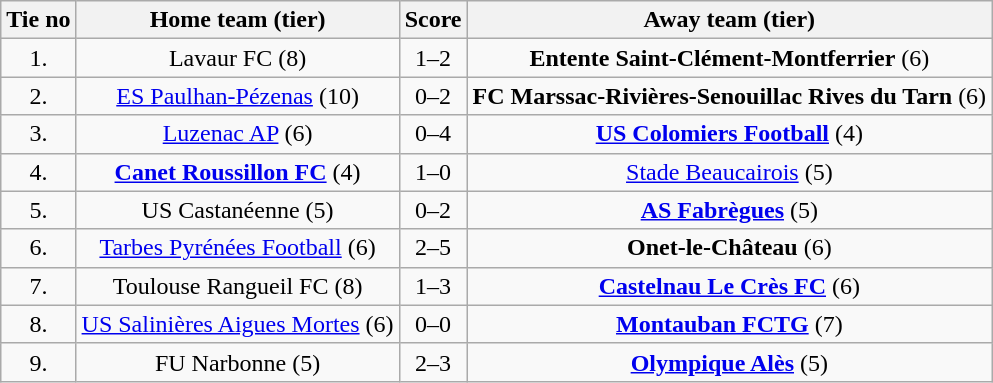<table class="wikitable" style="text-align: center">
<tr>
<th>Tie no</th>
<th>Home team (tier)</th>
<th>Score</th>
<th>Away team (tier)</th>
</tr>
<tr>
<td>1.</td>
<td>Lavaur FC (8)</td>
<td>1–2</td>
<td><strong>Entente Saint-Clément-Montferrier</strong> (6)</td>
</tr>
<tr>
<td>2.</td>
<td><a href='#'>ES Paulhan-Pézenas</a> (10)</td>
<td>0–2</td>
<td><strong>FC Marssac-Rivières-Senouillac Rives du Tarn</strong> (6)</td>
</tr>
<tr>
<td>3.</td>
<td><a href='#'>Luzenac AP</a> (6)</td>
<td>0–4</td>
<td><strong><a href='#'>US Colomiers Football</a></strong> (4)</td>
</tr>
<tr>
<td>4.</td>
<td><strong><a href='#'>Canet Roussillon FC</a></strong> (4)</td>
<td>1–0</td>
<td><a href='#'>Stade Beaucairois</a> (5)</td>
</tr>
<tr>
<td>5.</td>
<td>US Castanéenne (5)</td>
<td>0–2</td>
<td><strong><a href='#'>AS Fabrègues</a></strong> (5)</td>
</tr>
<tr>
<td>6.</td>
<td><a href='#'>Tarbes Pyrénées Football</a> (6)</td>
<td>2–5</td>
<td><strong>Onet-le-Château</strong> (6)</td>
</tr>
<tr>
<td>7.</td>
<td>Toulouse Rangueil FC (8)</td>
<td>1–3</td>
<td><strong><a href='#'>Castelnau Le Crès FC</a></strong> (6)</td>
</tr>
<tr>
<td>8.</td>
<td><a href='#'>US Salinières Aigues Mortes</a> (6)</td>
<td>0–0 </td>
<td><strong><a href='#'>Montauban FCTG</a></strong> (7)</td>
</tr>
<tr>
<td>9.</td>
<td>FU Narbonne (5)</td>
<td>2–3</td>
<td><strong><a href='#'>Olympique Alès</a></strong> (5)</td>
</tr>
</table>
